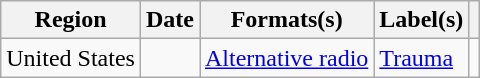<table class="wikitable plainrowheaders" style="text-align:left">
<tr>
<th scope="col">Region</th>
<th scope="col">Date</th>
<th scope="col">Formats(s)</th>
<th scope="col">Label(s)</th>
<th scope="col"></th>
</tr>
<tr>
<td>United States</td>
<td></td>
<td><a href='#'>Alternative radio</a></td>
<td><a href='#'>Trauma</a></td>
<td align="center"></td>
</tr>
</table>
